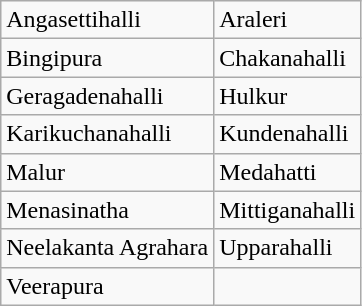<table class="wikitable">
<tr>
<td>Angasettihalli</td>
<td>Araleri</td>
</tr>
<tr>
<td>Bingipura</td>
<td>Chakanahalli</td>
</tr>
<tr>
<td>Geragadenahalli</td>
<td>Hulkur</td>
</tr>
<tr>
<td>Karikuchanahalli</td>
<td>Kundenahalli</td>
</tr>
<tr>
<td>Malur</td>
<td>Medahatti</td>
</tr>
<tr>
<td>Menasinatha</td>
<td>Mittiganahalli</td>
</tr>
<tr>
<td>Neelakanta Agrahara</td>
<td>Upparahalli</td>
</tr>
<tr>
<td>Veerapura</td>
</tr>
</table>
